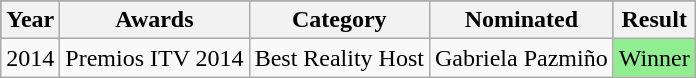<table class="wikitable">
<tr style="background:#96c; text-align:center;">
<th style="text-align:center;">Year</th>
<th>Awards</th>
<th>Category</th>
<th>Nominated</th>
<th>Result</th>
</tr>
<tr>
<td>2014</td>
<td>Premios ITV 2014</td>
<td>Best Reality Host</td>
<td>Gabriela Pazmiño</td>
<td style="background:LightGreen;">Winner</td>
</tr>
</table>
